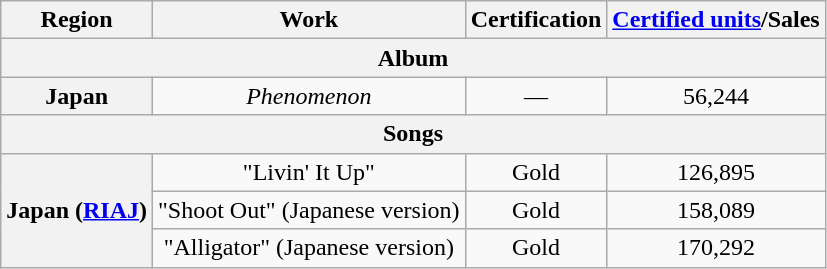<table class="wikitable sortable plainrowheaders" style="text-align:center">
<tr>
<th>Region</th>
<th>Work</th>
<th>Certification</th>
<th><a href='#'>Certified units</a>/Sales</th>
</tr>
<tr>
<th colspan="4">Album</th>
</tr>
<tr>
<th scope="row">Japan</th>
<td align="center"><em>Phenomenon</em></td>
<td align="center">—</td>
<td align="center">56,244</td>
</tr>
<tr>
<th colspan="4">Songs</th>
</tr>
<tr>
<th scope="row" rowspan="3">Japan (<a href='#'>RIAJ</a>)</th>
<td align="center">"Livin' It Up"</td>
<td align="center">Gold</td>
<td align="center">126,895 </td>
</tr>
<tr>
<td align="center">"Shoot Out" (Japanese version)</td>
<td align="center">Gold</td>
<td align="center">158,089 </td>
</tr>
<tr>
<td align="center">"Alligator" (Japanese version)</td>
<td align="center">Gold</td>
<td align="center">170,292 </td>
</tr>
</table>
